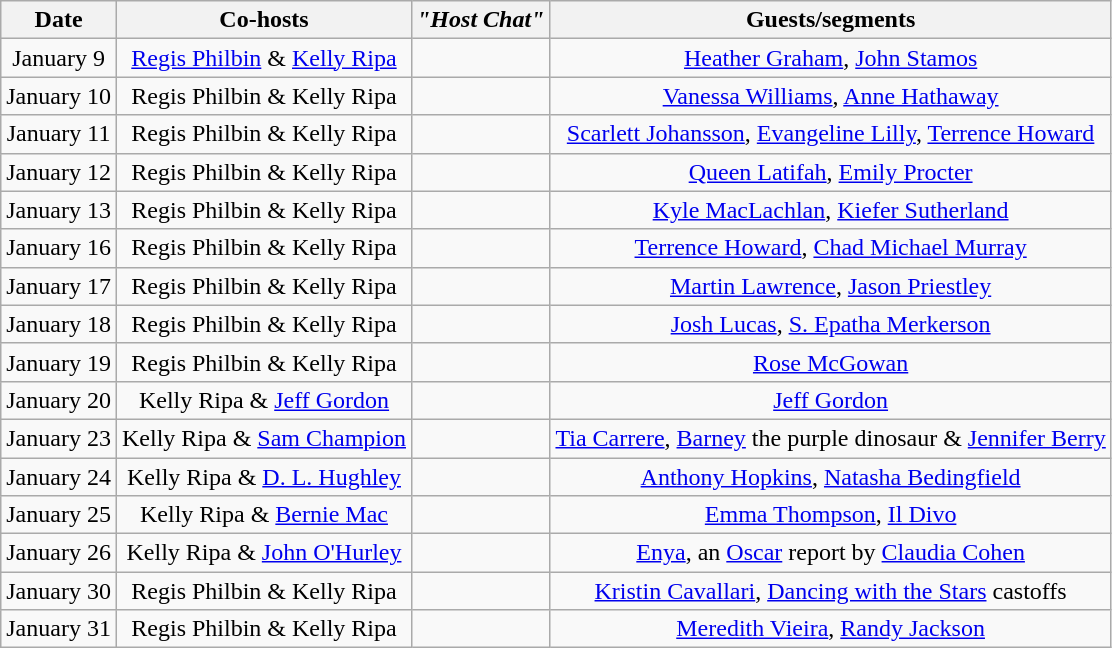<table class="wikitable sortable" style="text-align:center;">
<tr>
<th>Date</th>
<th>Co-hosts</th>
<th><em>"Host Chat"</em></th>
<th>Guests/segments</th>
</tr>
<tr>
<td>January 9</td>
<td><a href='#'>Regis Philbin</a> & <a href='#'>Kelly Ripa</a></td>
<td></td>
<td><a href='#'>Heather Graham</a>, <a href='#'>John Stamos</a></td>
</tr>
<tr>
<td>January 10</td>
<td>Regis Philbin & Kelly Ripa</td>
<td></td>
<td><a href='#'>Vanessa Williams</a>, <a href='#'>Anne Hathaway</a></td>
</tr>
<tr>
<td>January 11</td>
<td>Regis Philbin & Kelly Ripa</td>
<td></td>
<td><a href='#'>Scarlett Johansson</a>, <a href='#'>Evangeline Lilly</a>, <a href='#'>Terrence Howard</a></td>
</tr>
<tr>
<td>January 12</td>
<td>Regis Philbin & Kelly Ripa</td>
<td></td>
<td><a href='#'>Queen Latifah</a>, <a href='#'>Emily Procter</a></td>
</tr>
<tr>
<td>January 13</td>
<td>Regis Philbin & Kelly Ripa</td>
<td></td>
<td><a href='#'>Kyle MacLachlan</a>, <a href='#'>Kiefer Sutherland</a></td>
</tr>
<tr>
<td>January 16</td>
<td>Regis Philbin & Kelly Ripa</td>
<td></td>
<td><a href='#'>Terrence Howard</a>, <a href='#'>Chad Michael Murray</a></td>
</tr>
<tr>
<td>January 17</td>
<td>Regis Philbin & Kelly Ripa</td>
<td></td>
<td><a href='#'>Martin Lawrence</a>, <a href='#'>Jason Priestley</a></td>
</tr>
<tr>
<td>January 18</td>
<td>Regis Philbin & Kelly Ripa</td>
<td></td>
<td><a href='#'>Josh Lucas</a>, <a href='#'>S. Epatha Merkerson</a></td>
</tr>
<tr>
<td>January 19</td>
<td>Regis Philbin & Kelly Ripa</td>
<td></td>
<td><a href='#'>Rose McGowan</a></td>
</tr>
<tr>
<td>January 20</td>
<td>Kelly Ripa & <a href='#'>Jeff Gordon</a></td>
<td></td>
<td><a href='#'>Jeff Gordon</a></td>
</tr>
<tr>
<td>January 23</td>
<td>Kelly Ripa & <a href='#'>Sam Champion</a></td>
<td></td>
<td><a href='#'>Tia Carrere</a>, <a href='#'>Barney</a> the purple dinosaur & <a href='#'>Jennifer Berry</a></td>
</tr>
<tr>
<td>January 24</td>
<td>Kelly Ripa & <a href='#'>D. L. Hughley</a></td>
<td></td>
<td><a href='#'>Anthony Hopkins</a>, <a href='#'>Natasha Bedingfield</a></td>
</tr>
<tr>
<td>January 25</td>
<td>Kelly Ripa & <a href='#'>Bernie Mac</a></td>
<td></td>
<td><a href='#'>Emma Thompson</a>, <a href='#'>Il Divo</a></td>
</tr>
<tr>
<td>January 26</td>
<td>Kelly Ripa & <a href='#'>John O'Hurley</a></td>
<td></td>
<td><a href='#'>Enya</a>, an <a href='#'>Oscar</a> report by <a href='#'>Claudia Cohen</a></td>
</tr>
<tr>
<td>January 30</td>
<td>Regis Philbin & Kelly Ripa</td>
<td></td>
<td><a href='#'>Kristin Cavallari</a>, <a href='#'>Dancing with the Stars</a> castoffs</td>
</tr>
<tr>
<td>January 31</td>
<td>Regis Philbin & Kelly Ripa</td>
<td></td>
<td><a href='#'>Meredith Vieira</a>, <a href='#'>Randy Jackson</a></td>
</tr>
</table>
